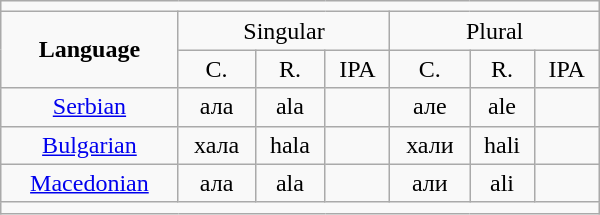<table class = "wikitable" style = "width:400px; float:right; text-align:center">
<tr>
<td colspan = 7></td>
</tr>
<tr>
<td rowspan = 2><strong>Language</strong></td>
<td colspan = "3">Singular</td>
<td colspan = "3">Plural</td>
</tr>
<tr>
<td>C.</td>
<td>R.</td>
<td>IPA</td>
<td>C.</td>
<td>R.</td>
<td>IPA</td>
</tr>
<tr>
<td><a href='#'>Serbian</a></td>
<td>ала</td>
<td>ala</td>
<td></td>
<td>але</td>
<td>ale</td>
<td></td>
</tr>
<tr>
<td><a href='#'>Bulgarian</a></td>
<td>хала</td>
<td>hala</td>
<td></td>
<td>хали</td>
<td>hali</td>
<td></td>
</tr>
<tr>
<td><a href='#'>Macedonian</a></td>
<td>ала</td>
<td>ala</td>
<td></td>
<td>али</td>
<td>ali</td>
<td></td>
</tr>
<tr>
<td colspan = 7></td>
</tr>
</table>
